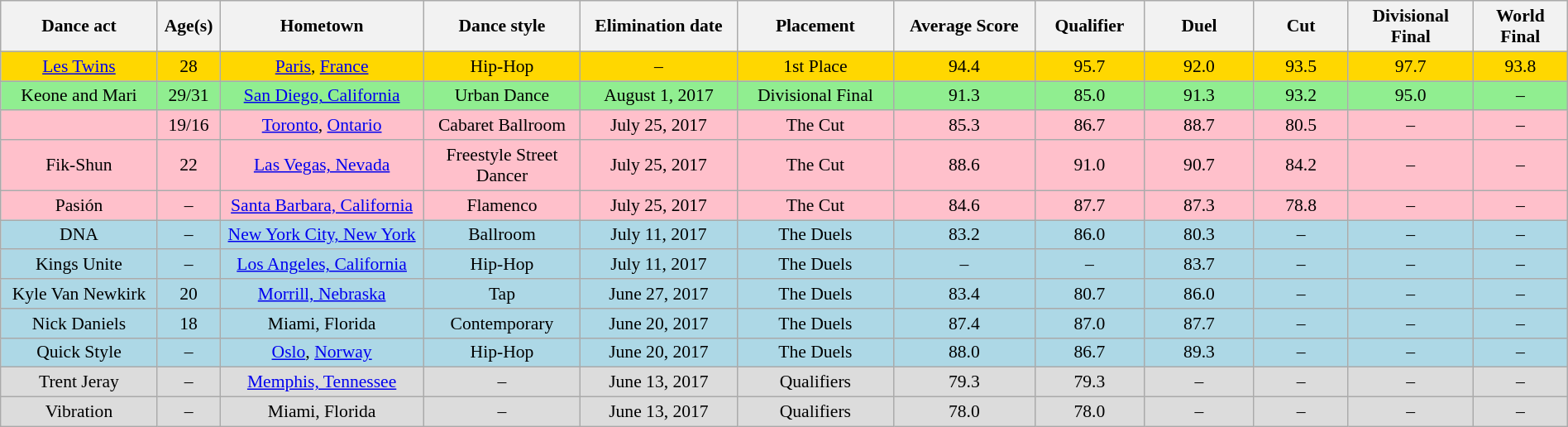<table class="wikitable" style="text-align:center; font-size:90%; border-collapse:collapse;" width=100%>
<tr>
<th width=10%>Dance act</th>
<th width="4%" align="center">Age(s)</th>
<th width=13%>Hometown</th>
<th width=10%>Dance style</th>
<th width=10%>Elimination date</th>
<th width=10%>Placement</th>
<th width=9%>Average Score</th>
<th width=7%>Qualifier</th>
<th width=7%>Duel</th>
<th width=6%>Cut</th>
<th width=8%>Divisional Final</th>
<th width=12%>World Final</th>
</tr>
<tr style="color:black; background:gold;">
<td><a href='#'>Les Twins</a></td>
<td>28</td>
<td><a href='#'>Paris</a>, <a href='#'>France</a></td>
<td>Hip-Hop</td>
<td>–</td>
<td>1st Place</td>
<td>94.4</td>
<td>95.7</td>
<td>92.0</td>
<td>93.5</td>
<td>97.7</td>
<td>93.8</td>
</tr>
<tr style="color:black; background:lightgreen;">
<td>Keone and Mari</td>
<td>29/31</td>
<td><a href='#'>San Diego, California</a></td>
<td>Urban Dance</td>
<td>August 1, 2017</td>
<td>Divisional Final</td>
<td>91.3</td>
<td>85.0</td>
<td>91.3</td>
<td>93.2</td>
<td>95.0</td>
<td>–</td>
</tr>
<tr style="color:black; background:pink;">
<td></td>
<td>19/16</td>
<td><a href='#'>Toronto</a>, <a href='#'>Ontario</a></td>
<td>Cabaret Ballroom</td>
<td>July 25, 2017</td>
<td>The Cut</td>
<td>85.3</td>
<td>86.7</td>
<td>88.7</td>
<td>80.5</td>
<td>–</td>
<td>–</td>
</tr>
<tr style="color:black; background:pink;">
<td>Fik-Shun</td>
<td>22</td>
<td><a href='#'>Las Vegas, Nevada</a></td>
<td>Freestyle Street Dancer</td>
<td>July 25, 2017</td>
<td>The Cut</td>
<td>88.6</td>
<td>91.0</td>
<td>90.7</td>
<td>84.2</td>
<td>–</td>
<td>–</td>
</tr>
<tr style="color:black; background:pink;">
<td>Pasión</td>
<td>–</td>
<td><a href='#'>Santa Barbara, California</a></td>
<td>Flamenco</td>
<td>July 25, 2017</td>
<td>The Cut</td>
<td>84.6</td>
<td>87.7</td>
<td>87.3</td>
<td>78.8</td>
<td>–</td>
<td>–</td>
</tr>
<tr style="color:black; background:LightBlue;">
<td>DNA</td>
<td>–</td>
<td><a href='#'>New York City, New York</a></td>
<td>Ballroom</td>
<td>July 11, 2017</td>
<td>The Duels</td>
<td>83.2</td>
<td>86.0</td>
<td>80.3</td>
<td>–</td>
<td>–</td>
<td>–</td>
</tr>
<tr style="color:black; background:LightBlue;">
<td>Kings Unite</td>
<td>–</td>
<td><a href='#'>Los Angeles, California</a></td>
<td>Hip-Hop</td>
<td>July 11, 2017</td>
<td>The Duels</td>
<td>–</td>
<td>–</td>
<td>83.7</td>
<td>–</td>
<td>–</td>
<td>–</td>
</tr>
<tr style="color:black; background:LightBlue;">
<td>Kyle Van Newkirk</td>
<td>20</td>
<td><a href='#'>Morrill, Nebraska</a></td>
<td>Tap</td>
<td>June 27, 2017</td>
<td>The Duels</td>
<td>83.4</td>
<td>80.7</td>
<td>86.0</td>
<td>–</td>
<td>–</td>
<td>–</td>
</tr>
<tr style="color:black; background:LightBlue;">
<td>Nick Daniels</td>
<td>18</td>
<td>Miami, Florida</td>
<td>Contemporary</td>
<td>June 20, 2017</td>
<td>The Duels</td>
<td>87.4</td>
<td>87.0</td>
<td>87.7</td>
<td>–</td>
<td>–</td>
<td>–</td>
</tr>
<tr style="color:black; background:LightBlue;">
<td>Quick Style</td>
<td>–</td>
<td><a href='#'>Oslo</a>, <a href='#'>Norway</a></td>
<td>Hip-Hop</td>
<td>June 20, 2017</td>
<td>The Duels</td>
<td>88.0</td>
<td>86.7</td>
<td>89.3</td>
<td>–</td>
<td>–</td>
<td>–</td>
</tr>
<tr style="background:#DCDCDC;">
<td>Trent Jeray</td>
<td>–</td>
<td><a href='#'>Memphis, Tennessee</a></td>
<td>–</td>
<td>June 13, 2017</td>
<td>Qualifiers</td>
<td>79.3</td>
<td>79.3</td>
<td>–</td>
<td>–</td>
<td>–</td>
<td>–</td>
</tr>
<tr style="background:#DCDCDC;">
<td>Vibration</td>
<td>–</td>
<td>Miami, Florida</td>
<td>–</td>
<td>June 13, 2017</td>
<td>Qualifiers</td>
<td>78.0</td>
<td>78.0</td>
<td>–</td>
<td>–</td>
<td>–</td>
<td>–</td>
</tr>
</table>
